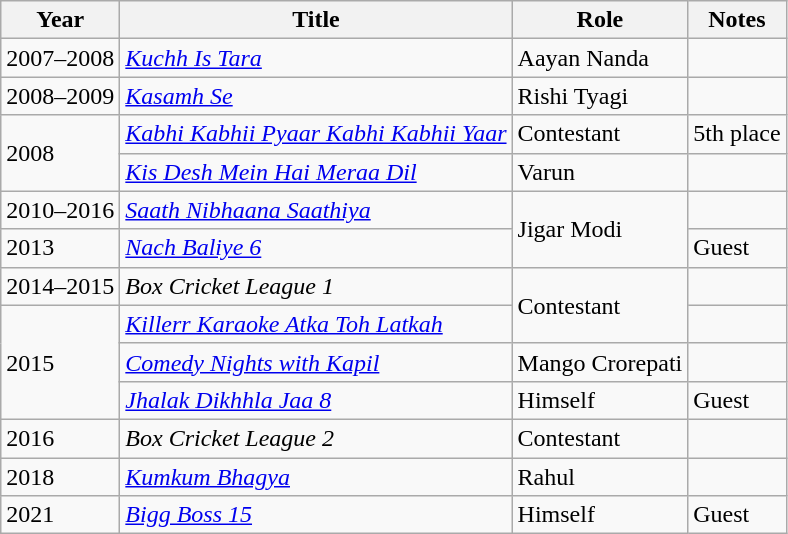<table class="wikitable">
<tr>
<th>Year</th>
<th>Title</th>
<th>Role</th>
<th>Notes</th>
</tr>
<tr>
<td>2007–2008</td>
<td><em><a href='#'>Kuchh Is Tara</a></em></td>
<td>Aayan Nanda</td>
<td></td>
</tr>
<tr>
<td>2008–2009</td>
<td><em><a href='#'>Kasamh Se</a></em></td>
<td>Rishi Tyagi</td>
<td></td>
</tr>
<tr>
<td rowspan="2">2008</td>
<td><em><a href='#'>Kabhi Kabhii Pyaar Kabhi Kabhii Yaar</a></em></td>
<td>Contestant</td>
<td>5th place</td>
</tr>
<tr>
<td><em><a href='#'>Kis Desh Mein Hai Meraa Dil</a></em></td>
<td>Varun</td>
<td></td>
</tr>
<tr>
<td>2010–2016</td>
<td><em><a href='#'>Saath Nibhaana Saathiya</a></em></td>
<td rowspan="2">Jigar Modi</td>
<td></td>
</tr>
<tr>
<td>2013</td>
<td><em><a href='#'>Nach Baliye 6</a></em></td>
<td>Guest</td>
</tr>
<tr>
<td>2014–2015</td>
<td><em>Box Cricket League 1</em></td>
<td rowspan="2">Contestant</td>
<td></td>
</tr>
<tr>
<td rowspan="3">2015</td>
<td><em><a href='#'>Killerr Karaoke Atka Toh Latkah</a></em></td>
<td></td>
</tr>
<tr>
<td><em><a href='#'>Comedy Nights with Kapil</a></em></td>
<td>Mango Crorepati</td>
<td></td>
</tr>
<tr>
<td><em><a href='#'>Jhalak Dikhhla Jaa 8</a></em></td>
<td>Himself</td>
<td>Guest</td>
</tr>
<tr>
<td>2016</td>
<td><em>Box Cricket League 2</em></td>
<td>Contestant</td>
<td></td>
</tr>
<tr>
<td>2018</td>
<td><em><a href='#'>Kumkum Bhagya</a></em></td>
<td>Rahul</td>
<td></td>
</tr>
<tr>
<td>2021</td>
<td><em><a href='#'>Bigg Boss 15</a></em></td>
<td>Himself</td>
<td>Guest</td>
</tr>
</table>
